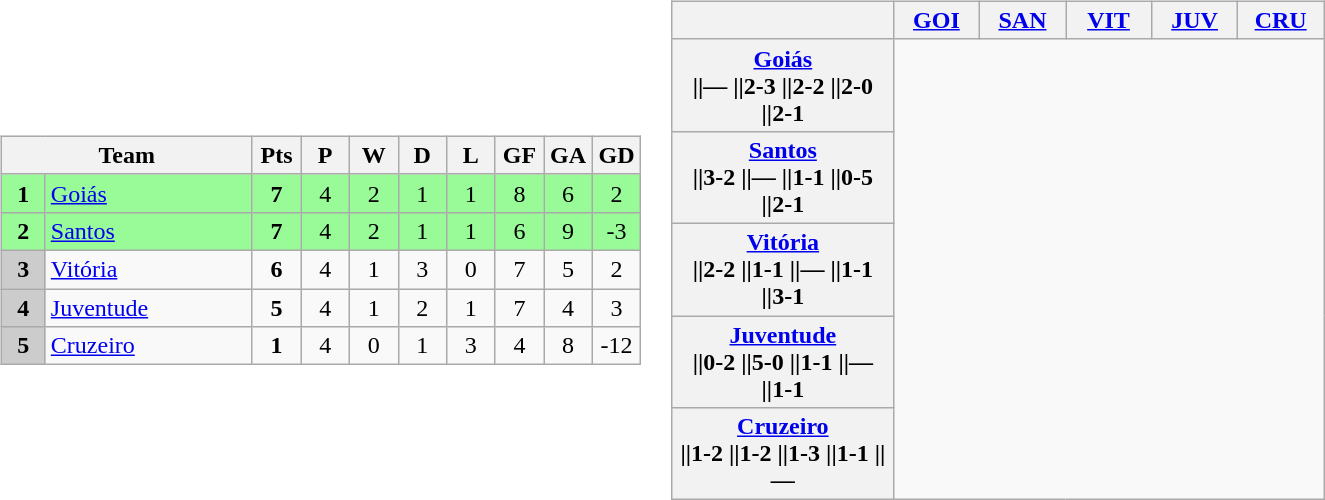<table>
<tr>
<td><br><table class="wikitable" style="text-align: center;">
<tr>
<th width="160" colspan="2">Team</th>
<th width="25">Pts</th>
<th width="25">P</th>
<th width="25">W</th>
<th width="25">D</th>
<th width="25">L</th>
<th width="25">GF</th>
<th width="25">GA</th>
<th width="25">GD</th>
</tr>
<tr>
<th style="background-color:#98FB98;">1</th>
<td style="background-color:#98FB98; text-align:left;"><a href='#'>Goiás</a></td>
<td style="background-color:#98FB98;"><strong>7</strong></td>
<td style="background-color:#98FB98;">4</td>
<td style="background-color:#98FB98;">2</td>
<td style="background-color:#98FB98;">1</td>
<td style="background-color:#98FB98;">1</td>
<td style="background-color:#98FB98;">8</td>
<td style="background-color:#98FB98;">6</td>
<td style="background-color:#98FB98;">2</td>
</tr>
<tr>
<th style="background-color:#98FB98;">2</th>
<td style="background-color:#98FB98; text-align:left;"><a href='#'>Santos</a></td>
<td style="background-color:#98FB98;"><strong>7</strong></td>
<td style="background-color:#98FB98;">4</td>
<td style="background-color:#98FB98;">2</td>
<td style="background-color:#98FB98;">1</td>
<td style="background-color:#98FB98;">1</td>
<td style="background-color:#98FB98;">6</td>
<td style="background-color:#98FB98;">9</td>
<td style="background-color:#98FB98;">-3</td>
</tr>
<tr>
<th style="background-color:#ccc;">3</th>
<td style="text-align:left;"><a href='#'>Vitória</a></td>
<td><strong>6</strong></td>
<td>4</td>
<td>1</td>
<td>3</td>
<td>0</td>
<td>7</td>
<td>5</td>
<td>2</td>
</tr>
<tr>
<th style="background-color:#ccc;">4</th>
<td style="text-align:left;"><a href='#'>Juventude</a></td>
<td><strong>5</strong></td>
<td>4</td>
<td>1</td>
<td>2</td>
<td>1</td>
<td>7</td>
<td>4</td>
<td>3</td>
</tr>
<tr>
<th style="background-color:#ccc;">5</th>
<td style="text-align:left;"><a href='#'>Cruzeiro</a></td>
<td><strong>1</strong></td>
<td>4</td>
<td>0</td>
<td>1</td>
<td>3</td>
<td>4</td>
<td>8</td>
<td>-12</td>
</tr>
</table>
</td>
<td><br><table class="wikitable" style="text-align:center">
<tr>
<th width="140"> </th>
<th width="50"><a href='#'>GOI</a></th>
<th width="50"><a href='#'>SAN</a></th>
<th width="50"><a href='#'>VIT</a></th>
<th width="50"><a href='#'>JUV</a></th>
<th width="50"><a href='#'>CRU</a></th>
</tr>
<tr>
<th><a href='#'>Goiás</a><br> ||—
 ||2-3
 ||2-2
 ||2-0
 ||2-1</th>
</tr>
<tr>
<th><a href='#'>Santos</a><br> ||3-2
 ||—
 ||1-1
 ||0-5
 ||2-1</th>
</tr>
<tr>
<th><a href='#'>Vitória</a><br> ||2-2
 ||1-1
 ||—
 ||1-1
 ||3-1</th>
</tr>
<tr>
<th><a href='#'>Juventude</a><br> ||0-2
 ||5-0
 ||1-1
 ||—
 ||1-1</th>
</tr>
<tr>
<th><a href='#'>Cruzeiro</a><br> ||1-2
 ||1-2
 ||1-3
 ||1-1
 ||—</th>
</tr>
</table>
</td>
</tr>
</table>
